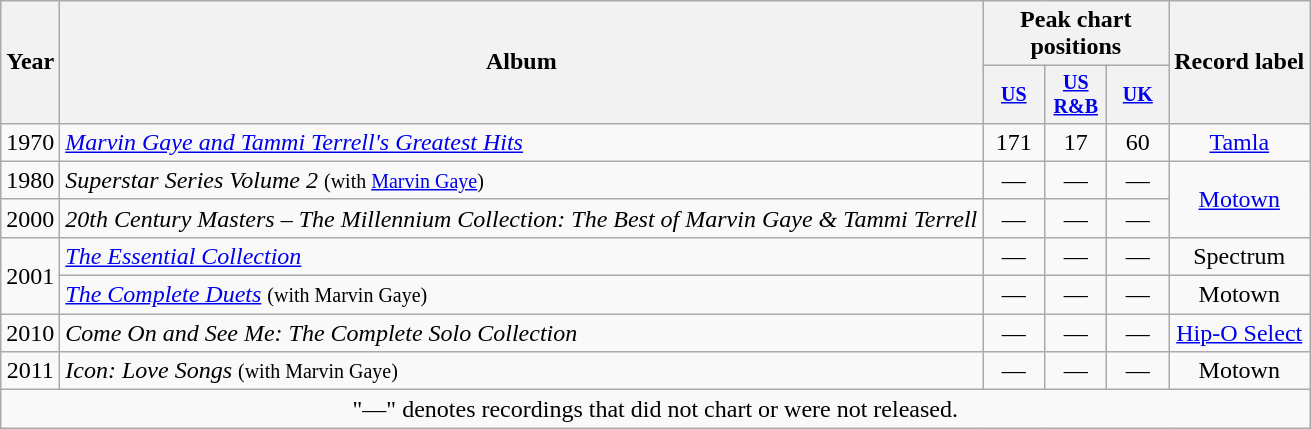<table class="wikitable" style="text-align:center;">
<tr>
<th rowspan="2">Year</th>
<th rowspan="2">Album</th>
<th colspan="3">Peak chart positions</th>
<th rowspan="2">Record label</th>
</tr>
<tr style="font-size:smaller;">
<th style="width:35px;"><a href='#'>US</a><br></th>
<th style="width:35px;"><a href='#'>US<br>R&B</a><br></th>
<th style="width:35px;"><a href='#'>UK</a><br></th>
</tr>
<tr>
<td>1970</td>
<td style="text-align:left;"><em><a href='#'>Marvin Gaye and Tammi Terrell's Greatest Hits</a></em></td>
<td>171</td>
<td>17</td>
<td>60</td>
<td><a href='#'>Tamla</a></td>
</tr>
<tr>
<td>1980</td>
<td style="text-align:left;"><em>Superstar Series Volume 2</em> <small>(with <a href='#'>Marvin Gaye</a>)</small></td>
<td>—</td>
<td>—</td>
<td>—</td>
<td rowspan="2"><a href='#'>Motown</a></td>
</tr>
<tr>
<td>2000</td>
<td style="text-align: left;"><em>20th Century Masters – The Millennium Collection: The Best of Marvin Gaye & Tammi Terrell</em></td>
<td>—</td>
<td>—</td>
<td>—</td>
</tr>
<tr>
<td rowspan="2">2001</td>
<td style="text-align:left;"><em><a href='#'>The Essential Collection</a></em></td>
<td>—</td>
<td>—</td>
<td>—</td>
<td>Spectrum</td>
</tr>
<tr>
<td style="text-align:left;"><em><a href='#'>The Complete Duets</a></em> <small>(with Marvin Gaye)</small></td>
<td>—</td>
<td>—</td>
<td>—</td>
<td>Motown</td>
</tr>
<tr>
<td>2010</td>
<td style="text-align:left;"><em>Come On and See Me: The Complete Solo Collection</em></td>
<td>—</td>
<td>—</td>
<td>—</td>
<td><a href='#'>Hip-O Select</a></td>
</tr>
<tr>
<td>2011</td>
<td style="text-align:left;"><em>Icon: Love Songs</em> <small>(with Marvin Gaye)</small></td>
<td>—</td>
<td>—</td>
<td>—</td>
<td>Motown</td>
</tr>
<tr>
<td style="text-align: center;" colspan="6">"—" denotes recordings that did not chart or were not released.</td>
</tr>
</table>
